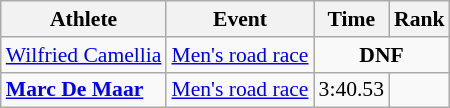<table class=wikitable style="font-size:90%">
<tr>
<th>Athlete</th>
<th>Event</th>
<th>Time</th>
<th>Rank</th>
</tr>
<tr>
<td><a href='#'>Wilfried Camellia</a></td>
<td><a href='#'>Men's road race</a></td>
<td align=center colspan=2><strong>DNF</strong></td>
</tr>
<tr>
<td><strong><a href='#'>Marc De Maar</a></strong></td>
<td><a href='#'>Men's road race</a></td>
<td align=center>3:40.53</td>
<td align=center></td>
</tr>
</table>
